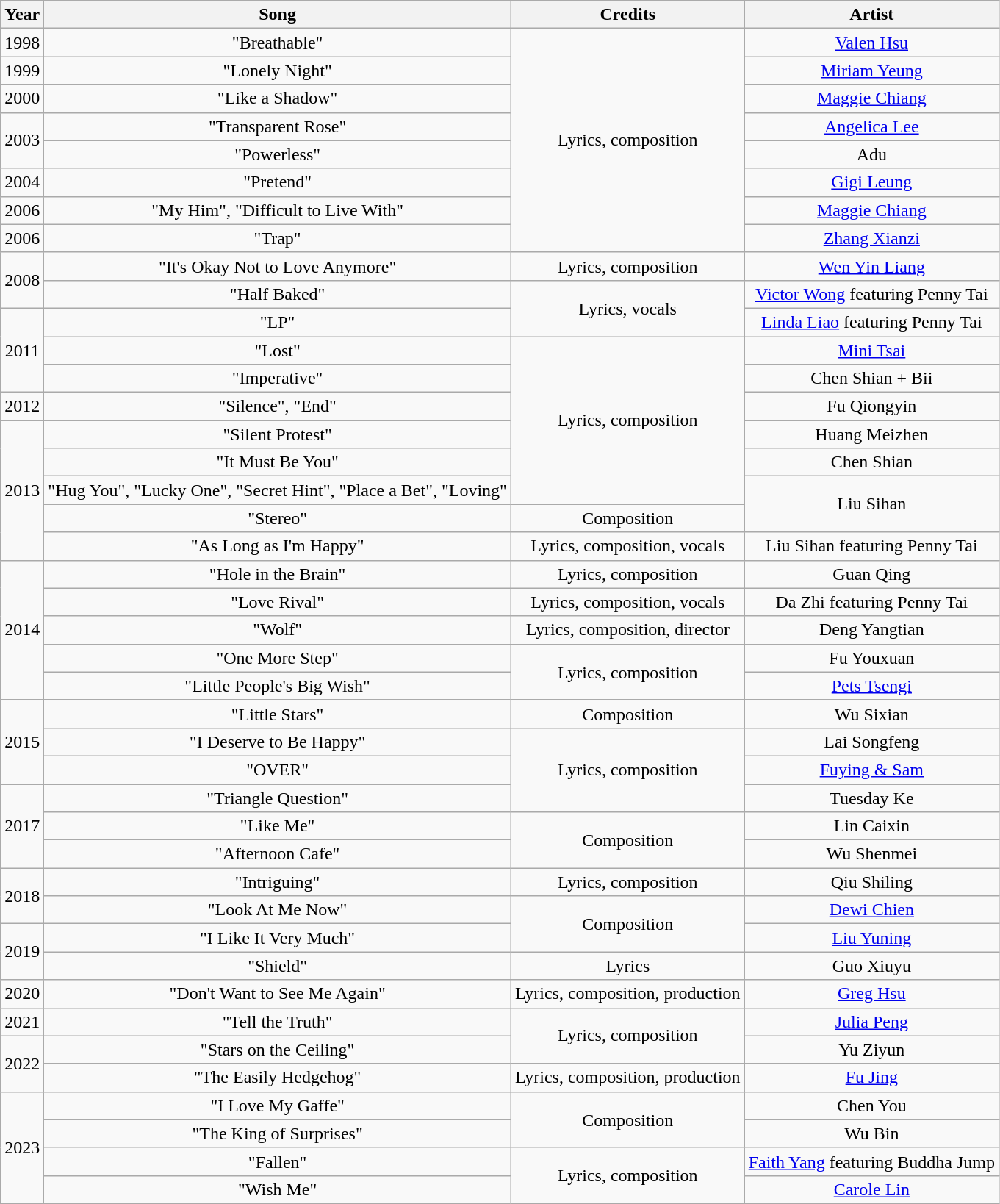<table class="wikitable plainrowheaders" style="text-align:center;">
<tr>
<th>Year</th>
<th>Song</th>
<th>Credits</th>
<th>Artist</th>
</tr>
<tr>
<td>1998</td>
<td>"Breathable"</td>
<td rowspan="8">Lyrics, composition</td>
<td><a href='#'>Valen Hsu</a></td>
</tr>
<tr>
<td>1999</td>
<td>"Lonely Night"</td>
<td><a href='#'>Miriam Yeung</a></td>
</tr>
<tr>
<td>2000</td>
<td>"Like a Shadow"</td>
<td><a href='#'>Maggie Chiang</a></td>
</tr>
<tr>
<td rowspan="2">2003</td>
<td>"Transparent Rose"</td>
<td><a href='#'>Angelica Lee</a></td>
</tr>
<tr>
<td>"Powerless"</td>
<td>Adu</td>
</tr>
<tr>
<td>2004</td>
<td>"Pretend"</td>
<td><a href='#'>Gigi Leung</a></td>
</tr>
<tr>
<td>2006</td>
<td>"My Him", "Difficult to Live With"</td>
<td><a href='#'>Maggie Chiang</a></td>
</tr>
<tr>
<td>2006</td>
<td>"Trap"</td>
<td><a href='#'>Zhang Xianzi</a></td>
</tr>
<tr>
<td rowspan="2">2008</td>
<td>"It's Okay Not to Love Anymore"</td>
<td>Lyrics, composition</td>
<td><a href='#'>Wen Yin Liang</a></td>
</tr>
<tr>
<td>"Half Baked"</td>
<td rowspan="2">Lyrics, vocals</td>
<td><a href='#'>Victor Wong</a> featuring Penny Tai</td>
</tr>
<tr>
<td rowspan="3">2011</td>
<td>"LP"</td>
<td><a href='#'>Linda Liao</a> featuring Penny Tai</td>
</tr>
<tr>
<td>"Lost"</td>
<td rowspan="6">Lyrics, composition</td>
<td><a href='#'>Mini Tsai</a></td>
</tr>
<tr>
<td>"Imperative"</td>
<td>Chen Shian + Bii</td>
</tr>
<tr>
<td>2012</td>
<td>"Silence", "End"</td>
<td>Fu Qiongyin</td>
</tr>
<tr>
<td rowspan="5">2013</td>
<td>"Silent Protest"</td>
<td>Huang Meizhen</td>
</tr>
<tr>
<td>"It Must Be You"</td>
<td>Chen Shian</td>
</tr>
<tr>
<td>"Hug You", "Lucky One", "Secret Hint", "Place a Bet", "Loving"</td>
<td rowspan="2">Liu Sihan</td>
</tr>
<tr>
<td>"Stereo"</td>
<td>Composition</td>
</tr>
<tr>
<td>"As Long as I'm Happy"</td>
<td>Lyrics, composition, vocals</td>
<td>Liu Sihan featuring Penny Tai</td>
</tr>
<tr>
<td rowspan="5">2014</td>
<td>"Hole in the Brain"</td>
<td>Lyrics, composition</td>
<td>Guan Qing</td>
</tr>
<tr>
<td>"Love Rival"</td>
<td>Lyrics, composition, vocals</td>
<td>Da Zhi featuring Penny Tai</td>
</tr>
<tr>
<td>"Wolf"</td>
<td>Lyrics, composition, director</td>
<td>Deng Yangtian</td>
</tr>
<tr>
<td>"One More Step"</td>
<td rowspan="2">Lyrics, composition</td>
<td>Fu Youxuan</td>
</tr>
<tr>
<td>"Little People's Big Wish"</td>
<td><a href='#'>Pets Tsengi</a></td>
</tr>
<tr>
<td rowspan="3">2015</td>
<td>"Little Stars"</td>
<td>Composition</td>
<td>Wu Sixian</td>
</tr>
<tr>
<td>"I Deserve to Be Happy"</td>
<td rowspan="3">Lyrics, composition</td>
<td>Lai Songfeng</td>
</tr>
<tr>
<td>"OVER"</td>
<td><a href='#'>Fuying & Sam</a></td>
</tr>
<tr>
<td rowspan="3">2017</td>
<td>"Triangle Question"</td>
<td>Tuesday Ke</td>
</tr>
<tr>
<td>"Like Me"</td>
<td rowspan="2">Composition</td>
<td>Lin Caixin</td>
</tr>
<tr>
<td>"Afternoon Cafe"</td>
<td>Wu Shenmei</td>
</tr>
<tr>
<td rowspan="2">2018</td>
<td>"Intriguing"</td>
<td>Lyrics, composition</td>
<td>Qiu Shiling</td>
</tr>
<tr>
<td>"Look At Me Now"</td>
<td rowspan="2">Composition</td>
<td><a href='#'>Dewi Chien</a></td>
</tr>
<tr>
<td rowspan="2">2019</td>
<td>"I Like It Very Much"</td>
<td><a href='#'>Liu Yuning</a></td>
</tr>
<tr>
<td>"Shield"</td>
<td>Lyrics</td>
<td>Guo Xiuyu</td>
</tr>
<tr>
<td>2020</td>
<td>"Don't Want to See Me Again"</td>
<td>Lyrics, composition, production</td>
<td><a href='#'>Greg Hsu</a></td>
</tr>
<tr>
<td>2021</td>
<td>"Tell the Truth"</td>
<td rowspan="2">Lyrics, composition</td>
<td><a href='#'>Julia Peng</a></td>
</tr>
<tr>
<td rowspan="2">2022</td>
<td>"Stars on the Ceiling"</td>
<td>Yu Ziyun</td>
</tr>
<tr>
<td>"The Easily Hedgehog"</td>
<td>Lyrics, composition, production</td>
<td><a href='#'>Fu Jing</a></td>
</tr>
<tr>
<td rowspan="4">2023</td>
<td>"I Love My Gaffe"</td>
<td rowspan="2">Composition</td>
<td>Chen You</td>
</tr>
<tr>
<td>"The King of Surprises"</td>
<td>Wu Bin</td>
</tr>
<tr>
<td>"Fallen"</td>
<td rowspan="2">Lyrics, composition</td>
<td><a href='#'>Faith Yang</a> featuring Buddha Jump</td>
</tr>
<tr>
<td>"Wish Me"</td>
<td><a href='#'>Carole Lin</a></td>
</tr>
</table>
